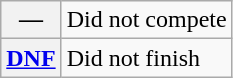<table class="wikitable">
<tr>
<th scope="row">—</th>
<td>Did not compete</td>
</tr>
<tr>
<th scope="row"><a href='#'>DNF</a></th>
<td>Did not finish</td>
</tr>
</table>
